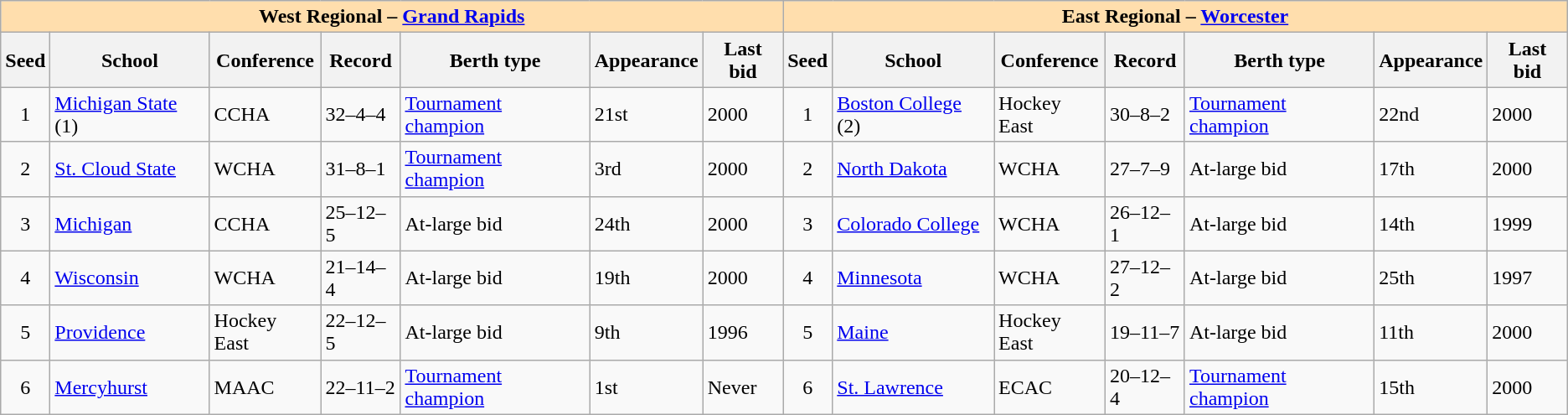<table class="wikitable">
<tr>
<th colspan="7" style="background:#ffdead;">West Regional – <a href='#'>Grand Rapids</a></th>
<th colspan="7" style="background:#ffdead;">East Regional – <a href='#'>Worcester</a></th>
</tr>
<tr>
<th>Seed</th>
<th>School</th>
<th>Conference</th>
<th>Record</th>
<th>Berth type</th>
<th>Appearance</th>
<th>Last bid</th>
<th>Seed</th>
<th>School</th>
<th>Conference</th>
<th>Record</th>
<th>Berth type</th>
<th>Appearance</th>
<th>Last bid</th>
</tr>
<tr>
<td align=center>1</td>
<td><a href='#'>Michigan State</a> (1)</td>
<td>CCHA</td>
<td>32–4–4</td>
<td><a href='#'>Tournament champion</a></td>
<td>21st</td>
<td>2000</td>
<td align=center>1</td>
<td><a href='#'>Boston College</a> (2)</td>
<td>Hockey East</td>
<td>30–8–2</td>
<td><a href='#'>Tournament champion</a></td>
<td>22nd</td>
<td>2000</td>
</tr>
<tr>
<td align=center>2</td>
<td><a href='#'>St. Cloud State</a></td>
<td>WCHA</td>
<td>31–8–1</td>
<td><a href='#'>Tournament champion</a></td>
<td>3rd</td>
<td>2000</td>
<td align=center>2</td>
<td><a href='#'>North Dakota</a></td>
<td>WCHA</td>
<td>27–7–9</td>
<td>At-large bid</td>
<td>17th</td>
<td>2000</td>
</tr>
<tr>
<td align=center>3</td>
<td><a href='#'>Michigan</a></td>
<td>CCHA</td>
<td>25–12–5</td>
<td>At-large bid</td>
<td>24th</td>
<td>2000</td>
<td align=center>3</td>
<td><a href='#'>Colorado College</a></td>
<td>WCHA</td>
<td>26–12–1</td>
<td>At-large bid</td>
<td>14th</td>
<td>1999</td>
</tr>
<tr>
<td align=center>4</td>
<td><a href='#'>Wisconsin</a></td>
<td>WCHA</td>
<td>21–14–4</td>
<td>At-large bid</td>
<td>19th</td>
<td>2000</td>
<td align=center>4</td>
<td><a href='#'>Minnesota</a></td>
<td>WCHA</td>
<td>27–12–2</td>
<td>At-large bid</td>
<td>25th</td>
<td>1997</td>
</tr>
<tr>
<td align=center>5</td>
<td><a href='#'>Providence</a></td>
<td>Hockey East</td>
<td>22–12–5</td>
<td>At-large bid</td>
<td>9th</td>
<td>1996</td>
<td align=center>5</td>
<td><a href='#'>Maine</a></td>
<td>Hockey East</td>
<td>19–11–7</td>
<td>At-large bid</td>
<td>11th</td>
<td>2000</td>
</tr>
<tr>
<td align=center>6</td>
<td><a href='#'>Mercyhurst</a></td>
<td>MAAC</td>
<td>22–11–2</td>
<td><a href='#'>Tournament champion</a></td>
<td>1st</td>
<td>Never</td>
<td align=center>6</td>
<td><a href='#'>St. Lawrence</a></td>
<td>ECAC</td>
<td>20–12–4</td>
<td><a href='#'>Tournament champion</a></td>
<td>15th</td>
<td>2000</td>
</tr>
</table>
